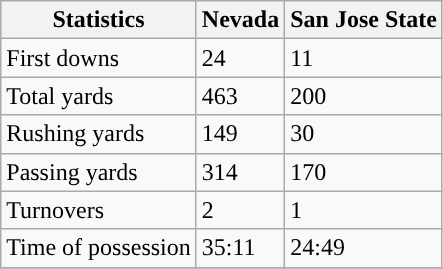<table class="wikitable">
<tr>
<th>Statistics</th>
<th>Nevada</th>
<th>San Jose State</th>
</tr>
<tr>
<td>First downs</td>
<td>24</td>
<td>11</td>
</tr>
<tr>
<td>Total yards</td>
<td>463</td>
<td>200</td>
</tr>
<tr>
<td>Rushing yards</td>
<td>149</td>
<td>30</td>
</tr>
<tr>
<td>Passing yards</td>
<td>314</td>
<td>170</td>
</tr>
<tr>
<td>Turnovers</td>
<td>2</td>
<td>1</td>
</tr>
<tr>
<td>Time of possession</td>
<td>35:11</td>
<td>24:49</td>
</tr>
<tr>
</tr>
</table>
